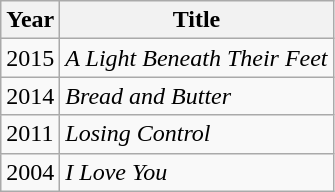<table class="wikitable">
<tr>
<th>Year</th>
<th>Title</th>
</tr>
<tr>
<td>2015</td>
<td><em>A Light Beneath Their Feet</em></td>
</tr>
<tr>
<td>2014</td>
<td><em>Bread and Butter</em></td>
</tr>
<tr>
<td>2011</td>
<td><em>Losing Control</em></td>
</tr>
<tr>
<td>2004</td>
<td><em>I Love You</em></td>
</tr>
</table>
